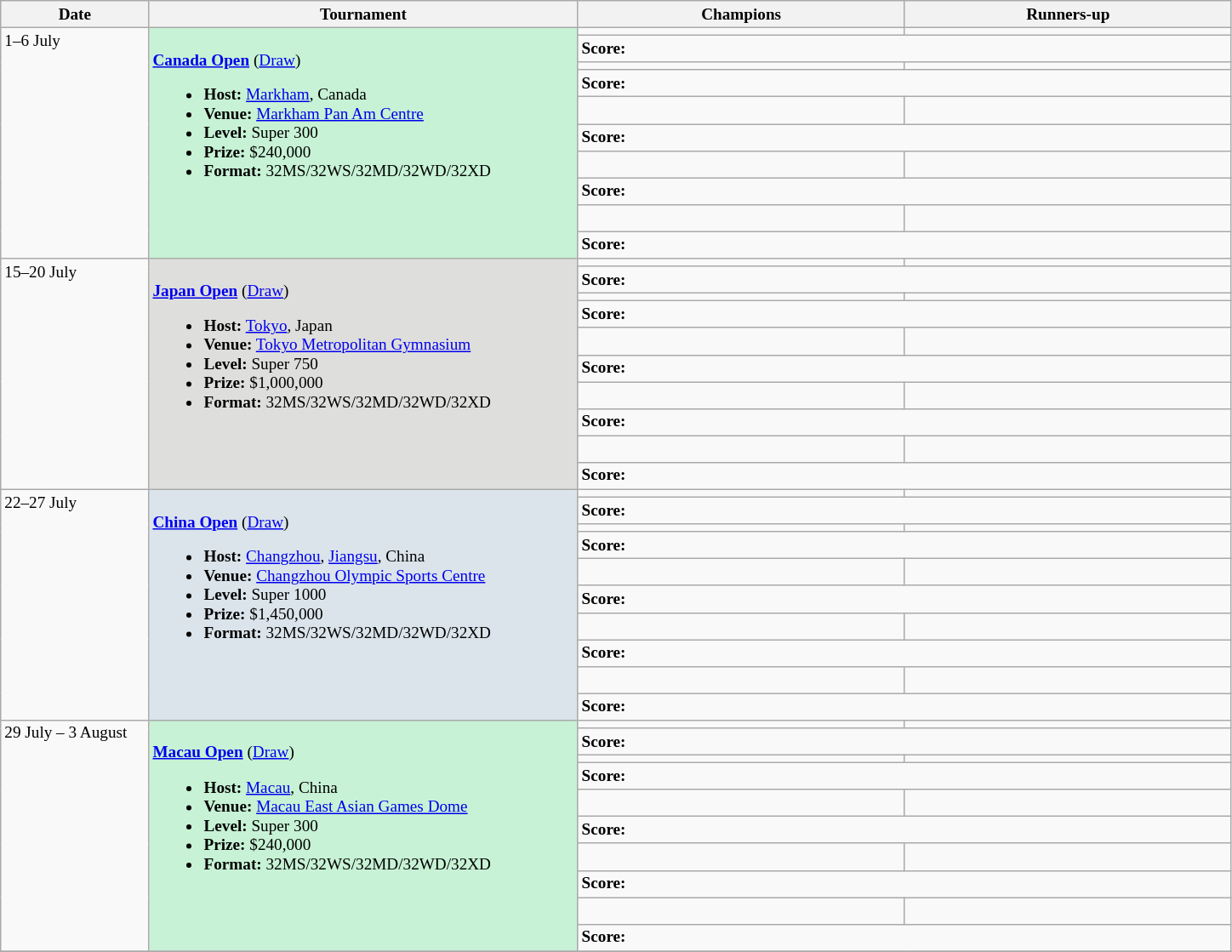<table class="wikitable" style="font-size:80%">
<tr>
<th width="110">Date</th>
<th width="330">Tournament</th>
<th width="250">Champions</th>
<th width="250">Runners-up</th>
</tr>
<tr valign="top">
<td rowspan="10">1–6 July</td>
<td bgcolor="#C7F2D5" rowspan="10"><br><strong><a href='#'>Canada Open</a></strong> (<a href='#'>Draw</a>)<ul><li><strong>Host:</strong> <a href='#'>Markham</a>, Canada</li><li><strong>Venue:</strong> <a href='#'>Markham Pan Am Centre</a></li><li><strong>Level:</strong> Super 300</li><li><strong>Prize:</strong> $240,000</li><li><strong>Format:</strong> 32MS/32WS/32MD/32WD/32XD</li></ul></td>
<td><strong> </strong></td>
<td></td>
</tr>
<tr>
<td colspan="2"><strong>Score:</strong></td>
</tr>
<tr valign="top">
<td><strong> </strong></td>
<td></td>
</tr>
<tr>
<td colspan="2"><strong>Score:</strong></td>
</tr>
<tr valign="top">
<td><strong> <br> </strong></td>
<td> <br></td>
</tr>
<tr>
<td colspan="2"><strong>Score:</strong></td>
</tr>
<tr valign="top">
<td><strong> <br> </strong></td>
<td> <br></td>
</tr>
<tr>
<td colspan="2"><strong>Score:</strong></td>
</tr>
<tr valign="top">
<td><strong> <br> </strong></td>
<td> <br></td>
</tr>
<tr>
<td colspan="2"><strong>Score:</strong></td>
</tr>
<tr valign="top">
<td rowspan="10">15–20 July</td>
<td bgcolor="#DEDEDC" rowspan="10"><br><strong><a href='#'>Japan Open</a></strong> (<a href='#'>Draw</a>)<ul><li><strong>Host:</strong> <a href='#'>Tokyo</a>, Japan</li><li><strong>Venue:</strong> <a href='#'>Tokyo Metropolitan Gymnasium</a></li><li><strong>Level:</strong> Super 750</li><li><strong>Prize:</strong> $1,000,000</li><li><strong>Format:</strong> 32MS/32WS/32MD/32WD/32XD</li></ul></td>
<td><strong> </strong></td>
<td></td>
</tr>
<tr>
<td colspan="2"><strong>Score:</strong></td>
</tr>
<tr valign="top">
<td><strong> </strong></td>
<td></td>
</tr>
<tr>
<td colspan="2"><strong>Score:</strong></td>
</tr>
<tr valign="top">
<td><strong> <br> </strong></td>
<td> <br></td>
</tr>
<tr>
<td colspan="2"><strong>Score:</strong></td>
</tr>
<tr valign="top">
<td><strong> <br> </strong></td>
<td> <br></td>
</tr>
<tr>
<td colspan="2"><strong>Score:</strong></td>
</tr>
<tr valign="top">
<td><strong> <br> </strong></td>
<td> <br></td>
</tr>
<tr>
<td colspan="2"><strong>Score:</strong></td>
</tr>
<tr valign="top">
<td rowspan="10">22–27 July</td>
<td bgcolor="#DAE4EA" rowspan="10"><br><strong><a href='#'>China Open</a></strong> (<a href='#'>Draw</a>)<ul><li><strong>Host:</strong> <a href='#'>Changzhou</a>, <a href='#'>Jiangsu</a>, China</li><li><strong>Venue:</strong> <a href='#'>Changzhou Olympic Sports Centre</a></li><li><strong>Level:</strong> Super 1000</li><li><strong>Prize:</strong> $1,450,000</li><li><strong>Format:</strong> 32MS/32WS/32MD/32WD/32XD</li></ul></td>
<td><strong> </strong></td>
<td></td>
</tr>
<tr>
<td colspan="2"><strong>Score:</strong></td>
</tr>
<tr valign="top">
<td><strong> </strong></td>
<td></td>
</tr>
<tr>
<td colspan="2"><strong>Score:</strong></td>
</tr>
<tr valign="top">
<td><strong> <br> </strong></td>
<td> <br></td>
</tr>
<tr>
<td colspan="2"><strong>Score:</strong></td>
</tr>
<tr valign="top">
<td><strong> <br> </strong></td>
<td> <br></td>
</tr>
<tr>
<td colspan="2"><strong>Score:</strong></td>
</tr>
<tr valign="top">
<td><strong> <br> </strong></td>
<td> <br></td>
</tr>
<tr>
<td colspan="2"><strong>Score:</strong></td>
</tr>
<tr valign="top">
<td rowspan="10">29 July – 3 August</td>
<td bgcolor="#C7F2D5" rowspan="10"><br><strong><a href='#'>Macau Open</a></strong> (<a href='#'>Draw</a>)<ul><li><strong>Host:</strong> <a href='#'>Macau</a>, China</li><li><strong>Venue:</strong> <a href='#'>Macau East Asian Games Dome</a></li><li><strong>Level:</strong> Super 300</li><li><strong>Prize:</strong> $240,000</li><li><strong>Format:</strong> 32MS/32WS/32MD/32WD/32XD</li></ul></td>
<td><strong> </strong></td>
<td></td>
</tr>
<tr>
<td colspan="2"><strong>Score:</strong></td>
</tr>
<tr valign="top">
<td><strong> </strong></td>
<td></td>
</tr>
<tr>
<td colspan="2"><strong>Score:</strong></td>
</tr>
<tr valign="top">
<td><strong> <br> </strong></td>
<td> <br></td>
</tr>
<tr>
<td colspan="2"><strong>Score:</strong></td>
</tr>
<tr valign="top">
<td><strong> <br> </strong></td>
<td> <br></td>
</tr>
<tr>
<td colspan="2"><strong>Score:</strong></td>
</tr>
<tr valign="top">
<td><strong> <br> </strong></td>
<td> <br></td>
</tr>
<tr>
<td colspan="2"><strong>Score:</strong></td>
</tr>
<tr>
</tr>
</table>
